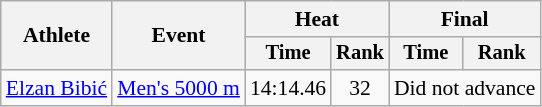<table class="wikitable" style="font-size:90%">
<tr>
<th rowspan="2">Athlete</th>
<th rowspan="2">Event</th>
<th colspan="2">Heat</th>
<th colspan="2">Final</th>
</tr>
<tr style="font-size:95%">
<th>Time</th>
<th>Rank</th>
<th>Time</th>
<th>Rank</th>
</tr>
<tr align=center>
<td align=left><a href='#'>Elzan Bibić</a></td>
<td align=left><a href='#'>Men's 5000 m</a></td>
<td>14:14.46</td>
<td>32</td>
<td colspan=2>Did not advance</td>
</tr>
</table>
